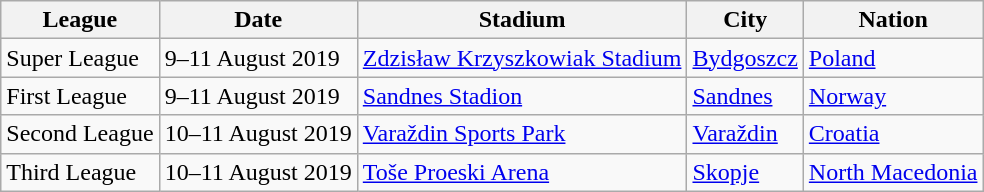<table class="wikitable">
<tr>
<th>League</th>
<th>Date</th>
<th>Stadium</th>
<th>City</th>
<th>Nation</th>
</tr>
<tr>
<td>Super League</td>
<td>9–11 August 2019</td>
<td><a href='#'>Zdzisław Krzyszkowiak Stadium</a></td>
<td><a href='#'>Bydgoszcz</a></td>
<td> <a href='#'>Poland</a></td>
</tr>
<tr>
<td>First League</td>
<td>9–11 August 2019</td>
<td><a href='#'>Sandnes Stadion</a></td>
<td><a href='#'>Sandnes</a></td>
<td> <a href='#'>Norway</a></td>
</tr>
<tr>
<td>Second League</td>
<td>10–11 August 2019</td>
<td><a href='#'>Varaždin Sports Park</a></td>
<td><a href='#'>Varaždin</a></td>
<td> <a href='#'>Croatia</a></td>
</tr>
<tr>
<td>Third League</td>
<td>10–11 August 2019</td>
<td><a href='#'>Toše Proeski Arena</a></td>
<td><a href='#'>Skopje</a></td>
<td> <a href='#'>North Macedonia</a></td>
</tr>
</table>
